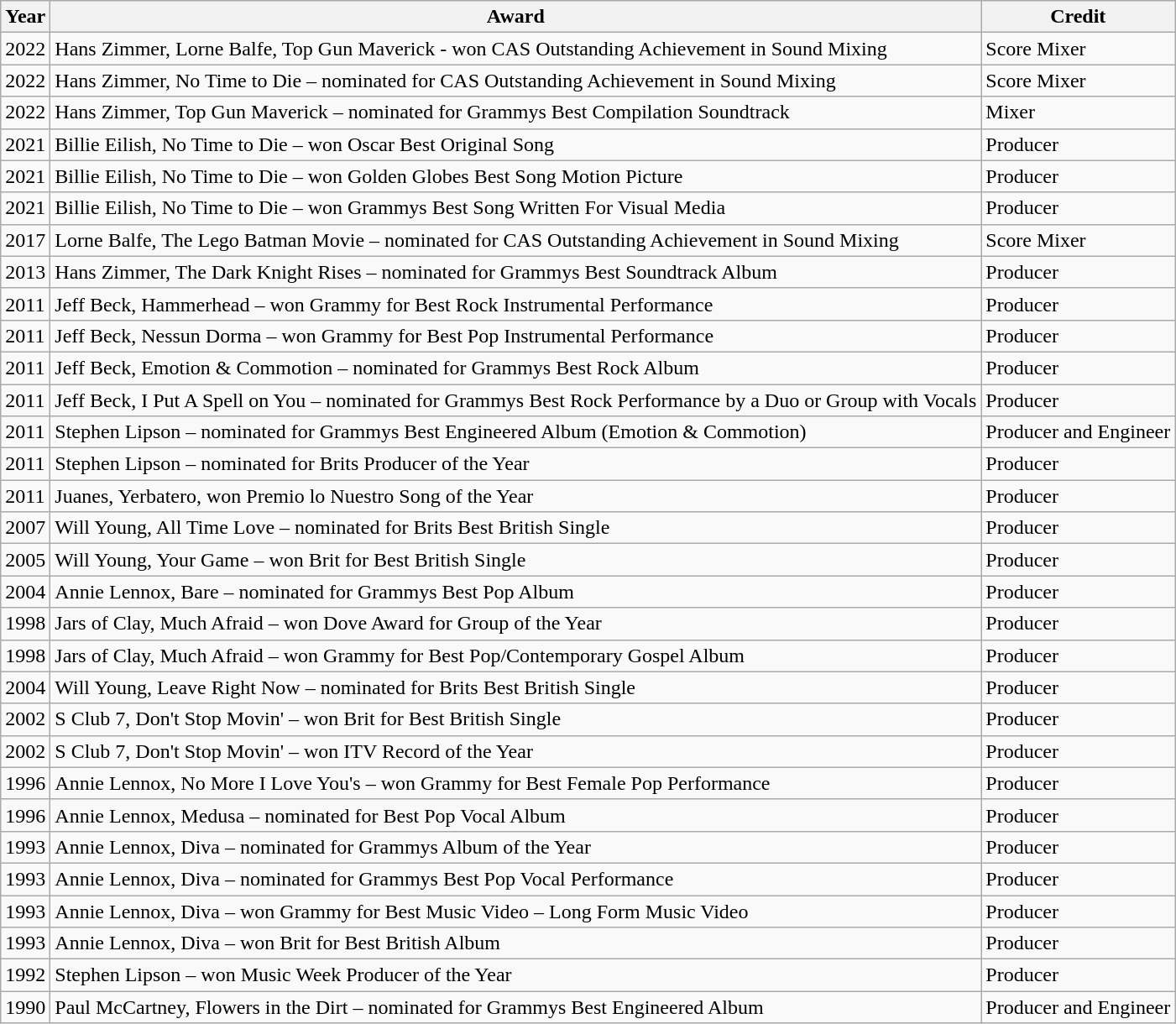<table class="wikitable">
<tr>
<th>Year</th>
<th>Award</th>
<th>Credit</th>
</tr>
<tr>
<td>2022</td>
<td>Hans Zimmer, Lorne Balfe, Top Gun Maverick - won CAS Outstanding Achievement in Sound Mixing</td>
<td>Score Mixer</td>
</tr>
<tr>
<td>2022</td>
<td>Hans Zimmer, No Time to Die – nominated for CAS Outstanding Achievement in Sound Mixing</td>
<td>Score Mixer</td>
</tr>
<tr>
<td>2022</td>
<td>Hans Zimmer, Top Gun Maverick – nominated for Grammys Best Compilation Soundtrack</td>
<td>Mixer</td>
</tr>
<tr>
<td>2021</td>
<td>Billie Eilish, No Time to Die – won Oscar Best Original Song</td>
<td>Producer</td>
</tr>
<tr>
<td>2021</td>
<td>Billie Eilish, No Time to Die – won Golden Globes Best Song Motion Picture</td>
<td>Producer</td>
</tr>
<tr>
<td>2021</td>
<td>Billie Eilish, No Time to Die – won Grammys Best Song Written For Visual Media</td>
<td>Producer</td>
</tr>
<tr>
<td>2017</td>
<td>Lorne Balfe, The Lego Batman Movie – nominated for CAS Outstanding Achievement in Sound Mixing</td>
<td>Score Mixer</td>
</tr>
<tr>
<td>2013</td>
<td>Hans Zimmer, The Dark Knight Rises – nominated for Grammys Best Soundtrack Album</td>
<td>Producer</td>
</tr>
<tr>
<td>2011</td>
<td>Jeff Beck, Hammerhead – won Grammy for Best Rock Instrumental Performance</td>
<td>Producer</td>
</tr>
<tr>
<td>2011</td>
<td>Jeff Beck, Nessun Dorma – won Grammy for Best Pop Instrumental Performance</td>
<td>Producer</td>
</tr>
<tr>
<td>2011</td>
<td>Jeff Beck, Emotion & Commotion – nominated for Grammys Best Rock Album</td>
<td>Producer</td>
</tr>
<tr>
<td>2011</td>
<td>Jeff Beck, I Put A Spell on You – nominated for Grammys Best Rock Performance by a Duo or Group with Vocals</td>
<td>Producer</td>
</tr>
<tr>
<td>2011</td>
<td>Stephen Lipson – nominated for Grammys Best Engineered Album (Emotion & Commotion)</td>
<td>Producer and Engineer</td>
</tr>
<tr>
<td>2011</td>
<td>Stephen Lipson – nominated for Brits Producer of the Year</td>
<td>Producer</td>
</tr>
<tr>
<td>2011</td>
<td>Juanes, Yerbatero, won Premio lo Nuestro Song of the Year</td>
<td>Producer</td>
</tr>
<tr>
<td>2007</td>
<td>Will Young, All Time Love – nominated for Brits Best British Single</td>
<td>Producer</td>
</tr>
<tr>
<td>2005</td>
<td>Will Young, Your Game – won Brit for Best British Single</td>
<td>Producer</td>
</tr>
<tr>
<td>2004</td>
<td>Annie Lennox, Bare – nominated for Grammys Best Pop Album</td>
<td>Producer</td>
</tr>
<tr>
<td>1998</td>
<td>Jars of Clay, Much Afraid – won Dove Award for Group of the Year</td>
<td>Producer</td>
</tr>
<tr>
<td>1998</td>
<td>Jars of Clay, Much Afraid – won Grammy for Best Pop/Contemporary Gospel Album</td>
<td>Producer</td>
</tr>
<tr>
<td>2004</td>
<td>Will Young, Leave Right Now – nominated for Brits Best British Single</td>
<td>Producer</td>
</tr>
<tr>
<td>2002</td>
<td>S Club 7, Don't Stop Movin' – won Brit for Best British Single</td>
<td>Producer</td>
</tr>
<tr>
<td>2002</td>
<td>S Club 7, Don't Stop Movin' – won ITV Record of the Year</td>
<td>Producer</td>
</tr>
<tr>
<td>1996</td>
<td>Annie Lennox, No More I Love You's – won Grammy for Best Female Pop Performance</td>
<td>Producer</td>
</tr>
<tr>
<td>1996</td>
<td>Annie Lennox, Medusa – nominated for Best Pop Vocal Album</td>
<td>Producer</td>
</tr>
<tr>
<td>1993</td>
<td>Annie Lennox, Diva – nominated for Grammys Album of the Year</td>
<td>Producer</td>
</tr>
<tr>
<td>1993</td>
<td>Annie Lennox, Diva – nominated for Grammys Best Pop Vocal Performance</td>
<td>Producer</td>
</tr>
<tr>
<td>1993</td>
<td>Annie Lennox, Diva – won Grammy for Best Music Video – Long Form Music Video</td>
<td>Producer</td>
</tr>
<tr>
<td>1993</td>
<td>Annie Lennox, Diva – won Brit for Best British Album</td>
<td>Producer</td>
</tr>
<tr>
<td>1992</td>
<td>Stephen Lipson – won Music Week Producer of the Year</td>
<td>Producer</td>
</tr>
<tr>
<td>1990</td>
<td>Paul McCartney, Flowers in the Dirt – nominated for Grammys Best Engineered Album</td>
<td>Producer and Engineer</td>
</tr>
</table>
